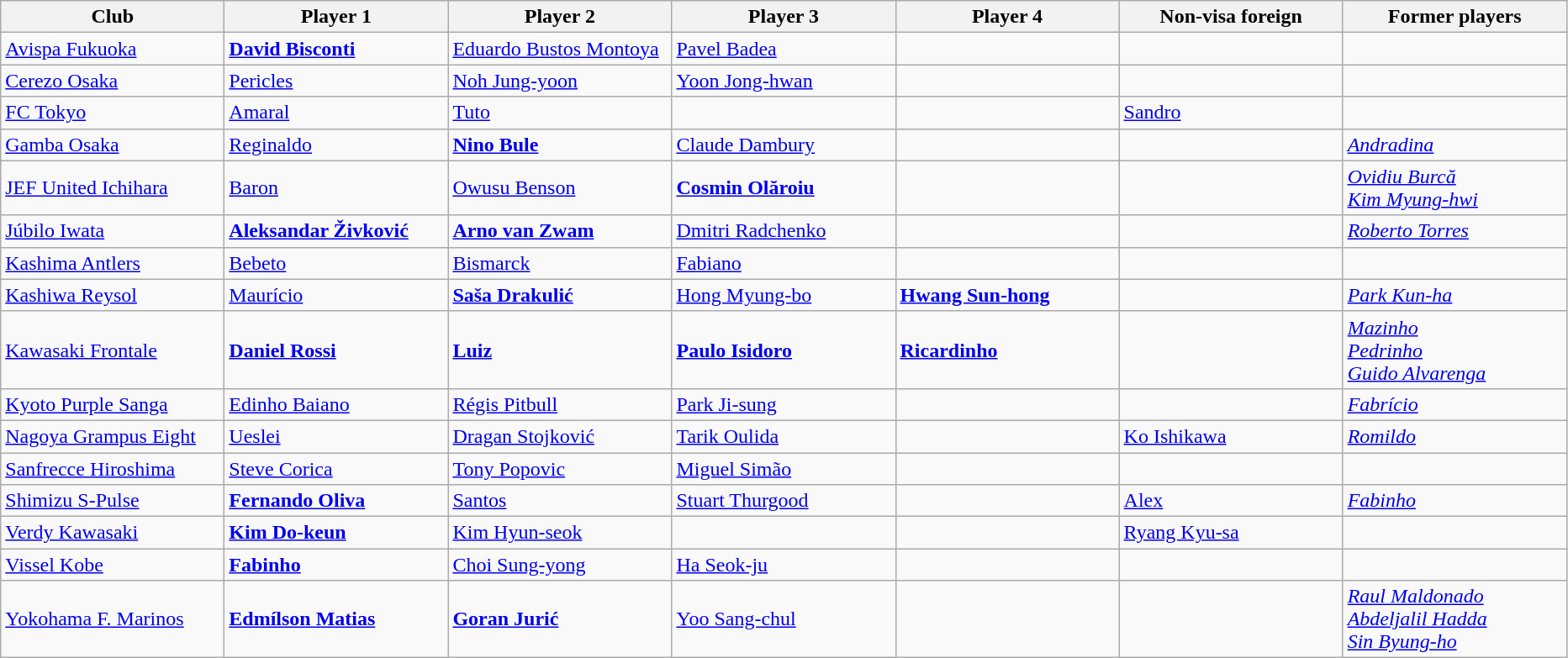<table class="wikitable">
<tr>
<th width="170">Club</th>
<th width="170">Player 1</th>
<th width="170">Player 2</th>
<th width="170">Player 3</th>
<th width="170">Player 4</th>
<th width="170">Non-visa foreign</th>
<th width="170">Former players</th>
</tr>
<tr>
<td><a href='#'>Avispa Fukuoka</a></td>
<td> <strong><a href='#'>David Bisconti</a></strong></td>
<td> <a href='#'>Eduardo Bustos Montoya</a></td>
<td> <a href='#'>Pavel Badea</a></td>
<td></td>
<td></td>
<td></td>
</tr>
<tr>
<td><a href='#'>Cerezo Osaka</a></td>
<td> <a href='#'>Pericles</a></td>
<td> <a href='#'>Noh Jung-yoon</a></td>
<td> <a href='#'>Yoon Jong-hwan</a></td>
<td></td>
<td></td>
<td></td>
</tr>
<tr>
<td><a href='#'>FC Tokyo</a></td>
<td> <a href='#'>Amaral</a></td>
<td> <a href='#'>Tuto</a></td>
<td></td>
<td></td>
<td> <a href='#'>Sandro</a></td>
<td></td>
</tr>
<tr>
<td><a href='#'>Gamba Osaka</a></td>
<td> <a href='#'>Reginaldo</a></td>
<td> <strong><a href='#'>Nino Bule</a></strong></td>
<td> <a href='#'>Claude Dambury</a></td>
<td></td>
<td></td>
<td> <em><a href='#'>Andradina</a></em></td>
</tr>
<tr>
<td><a href='#'>JEF United Ichihara</a></td>
<td> <a href='#'>Baron</a></td>
<td> <a href='#'>Owusu Benson</a></td>
<td> <strong><a href='#'>Cosmin Olăroiu</a></strong></td>
<td></td>
<td></td>
<td> <em><a href='#'>Ovidiu Burcă</a></em><br> <em><a href='#'>Kim Myung-hwi</a></em></td>
</tr>
<tr>
<td><a href='#'>Júbilo Iwata</a></td>
<td> <strong><a href='#'>Aleksandar Živković</a></strong></td>
<td> <strong><a href='#'>Arno van Zwam</a></strong></td>
<td> <a href='#'>Dmitri Radchenko</a></td>
<td></td>
<td></td>
<td> <em><a href='#'>Roberto Torres</a></em></td>
</tr>
<tr>
<td><a href='#'>Kashima Antlers</a></td>
<td> <a href='#'>Bebeto</a></td>
<td> <a href='#'>Bismarck</a></td>
<td> <a href='#'>Fabiano</a></td>
<td></td>
<td></td>
<td></td>
</tr>
<tr>
<td><a href='#'>Kashiwa Reysol</a></td>
<td> <a href='#'>Maurício</a></td>
<td> <strong><a href='#'>Saša Drakulić</a></strong></td>
<td> <a href='#'>Hong Myung-bo</a></td>
<td> <strong><a href='#'>Hwang Sun-hong</a></strong></td>
<td></td>
<td> <em><a href='#'>Park Kun-ha</a></em></td>
</tr>
<tr>
<td><a href='#'>Kawasaki Frontale</a></td>
<td> <strong><a href='#'>Daniel Rossi</a></strong></td>
<td> <strong><a href='#'>Luiz</a></strong></td>
<td> <strong><a href='#'>Paulo Isidoro</a></strong></td>
<td> <strong><a href='#'>Ricardinho</a></strong></td>
<td></td>
<td> <em><a href='#'>Mazinho</a></em><br> <em><a href='#'>Pedrinho</a></em><br> <em><a href='#'>Guido Alvarenga</a></em></td>
</tr>
<tr>
<td><a href='#'>Kyoto Purple Sanga</a></td>
<td> <a href='#'>Edinho Baiano</a></td>
<td> <a href='#'>Régis Pitbull</a></td>
<td> <a href='#'>Park Ji-sung</a></td>
<td></td>
<td></td>
<td> <em><a href='#'>Fabrício</a></em></td>
</tr>
<tr>
<td><a href='#'>Nagoya Grampus Eight</a></td>
<td> <a href='#'>Ueslei</a></td>
<td> <a href='#'>Dragan Stojković</a></td>
<td> <a href='#'>Tarik Oulida</a></td>
<td></td>
<td> <a href='#'>Ko Ishikawa</a></td>
<td> <em><a href='#'>Romildo</a></em></td>
</tr>
<tr>
<td><a href='#'>Sanfrecce Hiroshima</a></td>
<td> <a href='#'>Steve Corica</a></td>
<td> <a href='#'>Tony Popovic</a></td>
<td> <a href='#'>Miguel Simão</a></td>
<td></td>
<td></td>
<td></td>
</tr>
<tr>
<td><a href='#'>Shimizu S-Pulse</a></td>
<td> <strong><a href='#'>Fernando Oliva</a></strong></td>
<td> <a href='#'>Santos</a></td>
<td> <a href='#'>Stuart Thurgood</a></td>
<td></td>
<td> <a href='#'>Alex</a></td>
<td> <em><a href='#'>Fabinho</a></em></td>
</tr>
<tr>
<td><a href='#'>Verdy Kawasaki</a></td>
<td> <strong><a href='#'>Kim Do-keun</a></strong></td>
<td> <a href='#'>Kim Hyun-seok</a></td>
<td></td>
<td></td>
<td> <a href='#'>Ryang Kyu-sa</a></td>
<td></td>
</tr>
<tr>
<td><a href='#'>Vissel Kobe</a></td>
<td> <strong><a href='#'>Fabinho</a></strong></td>
<td> <a href='#'>Choi Sung-yong</a></td>
<td> <a href='#'>Ha Seok-ju</a></td>
<td></td>
<td></td>
<td></td>
</tr>
<tr>
<td><a href='#'>Yokohama F. Marinos</a></td>
<td> <strong><a href='#'>Edmílson Matias</a></strong></td>
<td> <strong><a href='#'>Goran Jurić</a></strong></td>
<td> <a href='#'>Yoo Sang-chul</a></td>
<td></td>
<td></td>
<td> <em><a href='#'>Raul Maldonado</a></em><br> <em><a href='#'>Abdeljalil Hadda</a></em><br> <em><a href='#'>Sin Byung-ho</a></em></td>
</tr>
</table>
